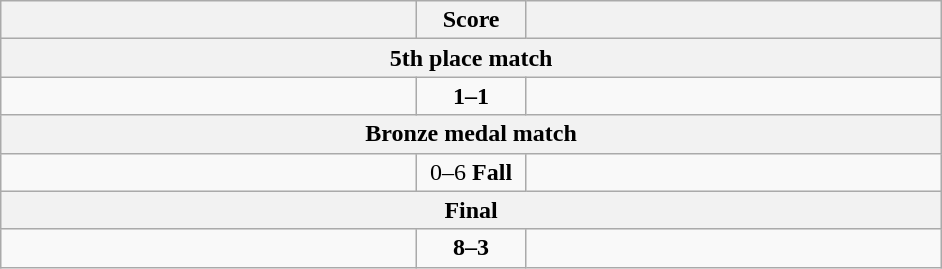<table class="wikitable" style="text-align: left;">
<tr>
<th align="right" width="270"></th>
<th width="65">Score</th>
<th align="left" width="270"></th>
</tr>
<tr>
<th colspan="3">5th place match</th>
</tr>
<tr>
<td><strong></strong></td>
<td align=center><strong>1–1</strong></td>
<td></td>
</tr>
<tr>
<th colspan="3">Bronze medal match</th>
</tr>
<tr>
<td></td>
<td align=center>0–6 <strong>Fall</strong></td>
<td><strong></strong></td>
</tr>
<tr>
<th colspan="3">Final</th>
</tr>
<tr>
<td><strong></strong></td>
<td align=center><strong>8–3</strong></td>
<td></td>
</tr>
</table>
